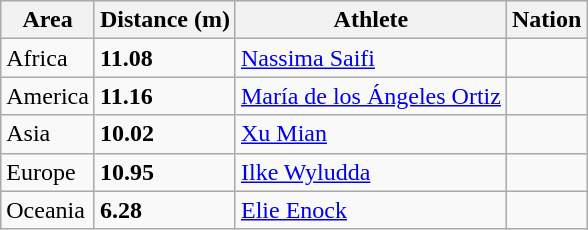<table class="wikitable">
<tr>
<th>Area</th>
<th>Distance (m)</th>
<th>Athlete</th>
<th>Nation</th>
</tr>
<tr>
<td>Africa</td>
<td><strong>11.08</strong></td>
<td><a href='#'>Nassima Saifi</a></td>
<td></td>
</tr>
<tr>
<td>America</td>
<td><strong>11.16</strong> </td>
<td><a href='#'>María de los Ángeles Ortiz</a></td>
<td></td>
</tr>
<tr>
<td>Asia</td>
<td><strong>10.02</strong></td>
<td><a href='#'>Xu Mian</a></td>
<td></td>
</tr>
<tr>
<td>Europe</td>
<td><strong>10.95</strong></td>
<td><a href='#'>Ilke Wyludda</a></td>
<td></td>
</tr>
<tr>
<td>Oceania</td>
<td><strong>6.28</strong></td>
<td><a href='#'>Elie Enock</a></td>
<td></td>
</tr>
</table>
